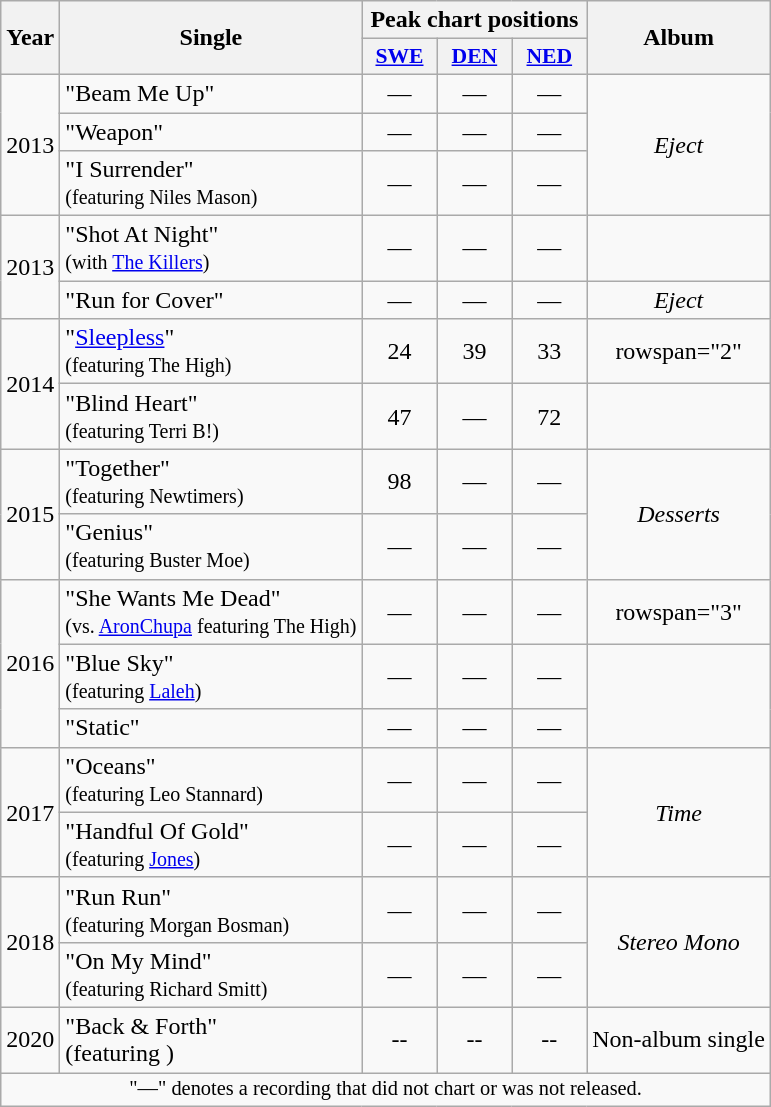<table class="wikitable" style=text-align:center;>
<tr>
<th rowspan="2">Year</th>
<th rowspan="2">Single</th>
<th colspan="3">Peak chart positions</th>
<th rowspan="2">Album</th>
</tr>
<tr>
<th style="width:3em;font-size:90%"><a href='#'>SWE</a><br></th>
<th style="width:3em;font-size:90%"><a href='#'>DEN</a><br></th>
<th style="width:3em;font-size:90%"><a href='#'>NED</a><br></th>
</tr>
<tr>
<td rowspan="3">2013</td>
<td align="left">"Beam Me Up"</td>
<td>—</td>
<td>—</td>
<td>—</td>
<td rowspan="3"><em>Eject</em></td>
</tr>
<tr>
<td align="left">"Weapon"</td>
<td>—</td>
<td>—</td>
<td>—</td>
</tr>
<tr>
<td align="left">"I Surrender"<br><small>(featuring Niles Mason)</small></td>
<td>—</td>
<td>—</td>
<td>—</td>
</tr>
<tr>
<td rowspan="2">2013</td>
<td align="left">"Shot At Night"<br><small>(with <a href='#'>The Killers</a>)</small></td>
<td>—</td>
<td>—</td>
<td>—</td>
<td></td>
</tr>
<tr>
<td align="left">"Run for Cover"</td>
<td>—</td>
<td>—</td>
<td>—</td>
<td><em>Eject</em></td>
</tr>
<tr>
<td rowspan="2">2014</td>
<td align="left">"<a href='#'>Sleepless</a>"<br><small>(featuring The High)</small></td>
<td>24</td>
<td>39</td>
<td>33</td>
<td>rowspan="2" </td>
</tr>
<tr>
<td align="left">"Blind Heart"<br><small>(featuring Terri B!)</small></td>
<td>47</td>
<td>—</td>
<td>72</td>
</tr>
<tr>
<td rowspan="2">2015</td>
<td align="left">"Together"<br><small>(featuring Newtimers)</small></td>
<td>98</td>
<td>—</td>
<td>—</td>
<td rowspan="2"><em>Desserts</em></td>
</tr>
<tr>
<td align="left">"Genius"<br><small>(featuring Buster Moe)</small></td>
<td>—</td>
<td>—</td>
<td>—</td>
</tr>
<tr>
<td rowspan="3">2016</td>
<td align="left">"She Wants Me Dead"<br><small>(vs. <a href='#'>AronChupa</a> featuring The High)</small></td>
<td>—</td>
<td>—</td>
<td>—</td>
<td>rowspan="3" </td>
</tr>
<tr>
<td align="left">"Blue Sky"<br><small>(featuring <a href='#'>Laleh</a>)</small></td>
<td>—</td>
<td>—</td>
<td>—</td>
</tr>
<tr>
<td align="left">"Static"</td>
<td>—</td>
<td>—</td>
<td>—</td>
</tr>
<tr>
<td rowspan="2">2017</td>
<td align="left">"Oceans"<br><small>(featuring Leo Stannard)</small></td>
<td>—</td>
<td>—</td>
<td>—</td>
<td rowspan="2"><em>Time</em></td>
</tr>
<tr>
<td align="left">"Handful Of Gold"<br><small>(featuring <a href='#'>Jones</a>)</small></td>
<td>—</td>
<td>—</td>
<td>—</td>
</tr>
<tr>
<td rowspan="2">2018</td>
<td align="left">"Run Run" <br><small>(featuring Morgan Bosman)</small></td>
<td>—</td>
<td>—</td>
<td>—</td>
<td rowspan="2"><em>Stereo Mono</em></td>
</tr>
<tr>
<td align="left">"On My Mind" <br><small>(featuring Richard Smitt)</small></td>
<td>—</td>
<td>—</td>
<td>—</td>
</tr>
<tr>
<td>2020</td>
<td align="left">"Back & Forth"<br>(featuring )</td>
<td>--</td>
<td>--</td>
<td>--</td>
<td>Non-album single</td>
</tr>
<tr>
<td colspan="6" style="font-size:85%">"—" denotes a recording that did not chart or was not released.</td>
</tr>
</table>
